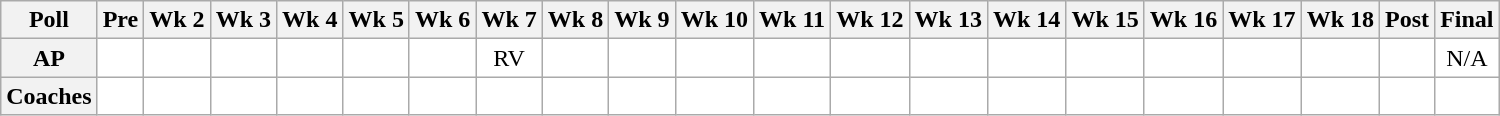<table class="wikitable" style="white-space:nowrap;text-align:center;">
<tr>
<th>Poll</th>
<th>Pre</th>
<th>Wk 2</th>
<th>Wk 3</th>
<th>Wk 4</th>
<th>Wk 5</th>
<th>Wk 6</th>
<th>Wk 7</th>
<th>Wk 8</th>
<th>Wk 9</th>
<th>Wk 10</th>
<th>Wk 11</th>
<th>Wk 12</th>
<th>Wk 13</th>
<th>Wk 14</th>
<th>Wk 15</th>
<th>Wk 16</th>
<th>Wk 17</th>
<th>Wk 18</th>
<th>Post</th>
<th>Final</th>
</tr>
<tr>
<th>AP</th>
<td style="background:#FFF;"></td>
<td style="background:#FFF;"></td>
<td style="background:#FFF;"></td>
<td style="background:#FFF;"></td>
<td style="background:#FFF;"></td>
<td style="background:#FFF;"></td>
<td style="background:#FFF;">RV </td>
<td style="background:#FFF;"></td>
<td style="background:#FFF;"></td>
<td style="background:#FFF;"></td>
<td style="background:#FFF;"></td>
<td style="background:#FFF;"></td>
<td style="background:#FFF;"></td>
<td style="background:#FFF;"></td>
<td style="background:#FFF;"></td>
<td style="background:#FFF;"></td>
<td style="background:#FFF;"></td>
<td style="background:#FFF;"></td>
<td style="background:#FFF;"></td>
<td style="background:#FFF;">N/A </td>
</tr>
<tr>
<th>Coaches</th>
<td style="background:#FFF;"></td>
<td style="background:#FFF;"></td>
<td style="background:#FFF;"></td>
<td style="background:#FFF;"></td>
<td style="background:#FFF;"></td>
<td style="background:#FFF;"></td>
<td style="background:#FFF;"></td>
<td style="background:#FFF;"></td>
<td style="background:#FFF;"></td>
<td style="background:#FFF;"></td>
<td style="background:#FFF;"></td>
<td style="background:#FFF;"></td>
<td style="background:#FFF;"></td>
<td style="background:#FFF;"></td>
<td style="background:#FFF;"></td>
<td style="background:#FFF;"></td>
<td style="background:#FFF;"></td>
<td style="background:#FFF;"></td>
<td style="background:#FFF;"></td>
<td style="background:#FFF;"></td>
</tr>
</table>
